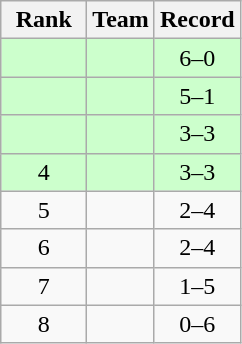<table class="wikitable" style="text-align: center">
<tr>
<th width=50>Rank</th>
<th>Team</th>
<th width=50>Record</th>
</tr>
<tr bgcolor=#ccffcc>
<td></td>
<td align=left></td>
<td>6–0</td>
</tr>
<tr bgcolor=#ccffcc>
<td></td>
<td align=left></td>
<td>5–1</td>
</tr>
<tr bgcolor=#ccffcc>
<td></td>
<td align=left></td>
<td>3–3</td>
</tr>
<tr bgcolor=#ccffcc>
<td>4</td>
<td align=left></td>
<td>3–3</td>
</tr>
<tr>
<td>5</td>
<td align=left></td>
<td>2–4</td>
</tr>
<tr>
<td>6</td>
<td align=left></td>
<td>2–4</td>
</tr>
<tr>
<td>7</td>
<td align=left></td>
<td>1–5</td>
</tr>
<tr>
<td>8</td>
<td align=left></td>
<td>0–6</td>
</tr>
</table>
